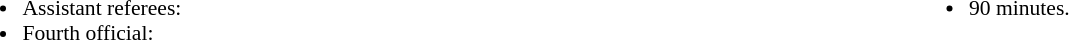<table style="width:100%; font-size:90%">
<tr>
<td style="width:50%; vertical-align:top"><br><ul><li>Assistant referees:</li><li>Fourth official:</li></ul></td>
<td style="width:50%; vertical-align:top"><br><ul><li>90 minutes.</li></ul></td>
</tr>
</table>
